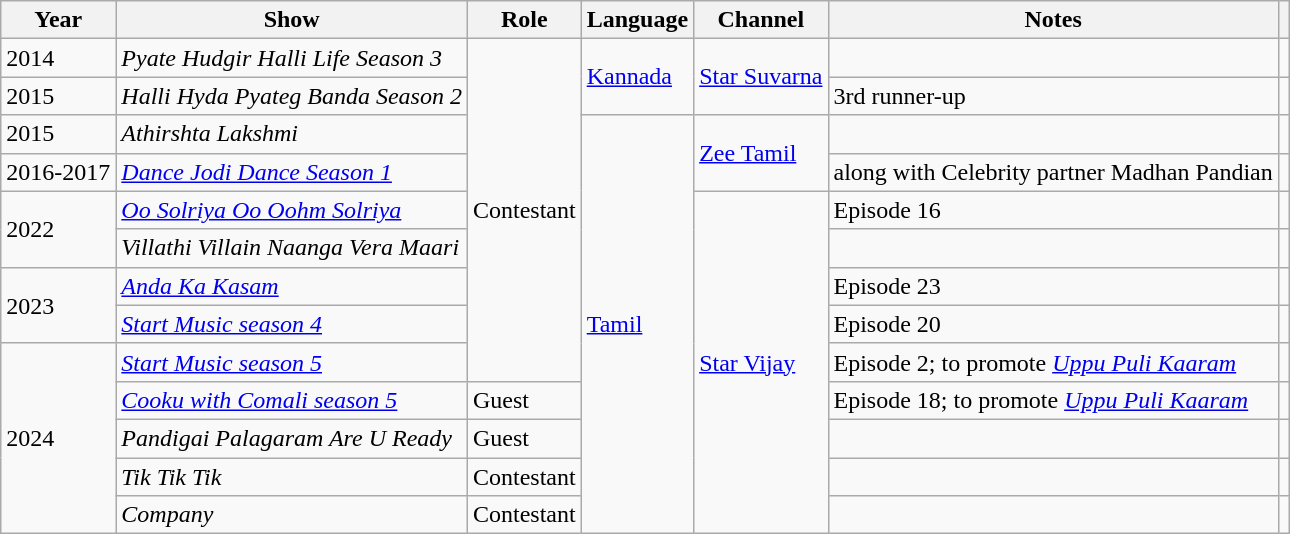<table class="wikitable sortable">
<tr>
<th>Year</th>
<th>Show</th>
<th>Role</th>
<th>Language</th>
<th>Channel</th>
<th>Notes</th>
<th></th>
</tr>
<tr>
<td>2014</td>
<td><em>Pyate Hudgir Halli Life Season 3</em></td>
<td rowspan="9">Contestant</td>
<td rowspan="2"><a href='#'>Kannada</a></td>
<td rowspan="2"><a href='#'>Star Suvarna</a></td>
<td></td>
<td></td>
</tr>
<tr>
<td>2015</td>
<td><em>Halli Hyda Pyateg Banda Season 2</em></td>
<td>3rd runner-up</td>
<td></td>
</tr>
<tr>
<td>2015</td>
<td><em>Athirshta Lakshmi</em></td>
<td rowspan="11"><a href='#'>Tamil</a></td>
<td rowspan="2"><a href='#'>Zee Tamil</a></td>
<td></td>
<td></td>
</tr>
<tr>
<td>2016-2017</td>
<td><em><a href='#'>Dance Jodi Dance Season 1</a></em></td>
<td>along with Celebrity partner Madhan Pandian</td>
<td></td>
</tr>
<tr>
<td rowspan="2">2022</td>
<td><em><a href='#'>Oo Solriya Oo Oohm Solriya</a></em></td>
<td rowspan="9"><a href='#'>Star Vijay</a></td>
<td>Episode 16</td>
<td></td>
</tr>
<tr>
<td><em>Villathi Villain Naanga Vera Maari</em></td>
<td></td>
</tr>
<tr>
<td rowspan="2">2023</td>
<td><em><a href='#'>Anda Ka Kasam</a></em></td>
<td>Episode 23</td>
<td></td>
</tr>
<tr>
<td><em><a href='#'>Start Music season 4</a></em></td>
<td>Episode 20</td>
<td></td>
</tr>
<tr>
<td rowspan="5">2024</td>
<td><em><a href='#'>Start Music season 5</a></em></td>
<td>Episode 2; to promote <em><a href='#'>Uppu Puli Kaaram</a></em></td>
</tr>
<tr>
<td><em><a href='#'>Cooku with Comali season 5</a></em></td>
<td>Guest</td>
<td>Episode 18; to promote <em><a href='#'>Uppu Puli Kaaram</a></em></td>
<td></td>
</tr>
<tr>
<td><em>Pandigai Palagaram Are U Ready</em></td>
<td>Guest</td>
<td></td>
<td></td>
</tr>
<tr>
<td><em>Tik Tik Tik</em></td>
<td>Contestant</td>
<td></td>
<td></td>
</tr>
<tr>
<td><em>Company</em></td>
<td>Contestant</td>
<td></td>
<td></td>
</tr>
</table>
